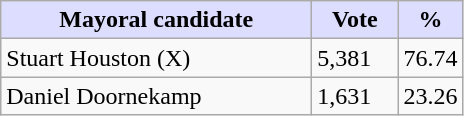<table class="wikitable">
<tr>
<th style="background:#ddf; width:200px;">Mayoral candidate</th>
<th style="background:#ddf; width:50px;">Vote</th>
<th style="background:#ddf; width:30px;">%</th>
</tr>
<tr>
<td>Stuart Houston (X)</td>
<td>5,381</td>
<td>76.74</td>
</tr>
<tr>
<td>Daniel Doornekamp</td>
<td>1,631</td>
<td>23.26</td>
</tr>
</table>
